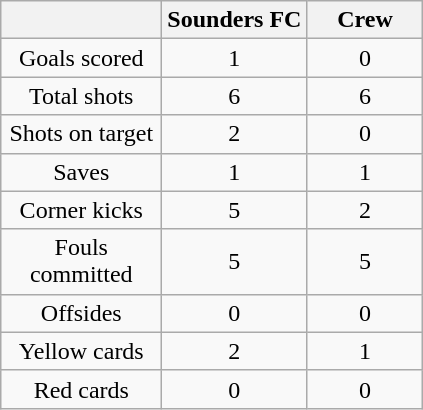<table class="wikitable" style="text-align: center">
<tr>
<th width=100></th>
<th width=70>Sounders FC</th>
<th width=70>Crew</th>
</tr>
<tr>
<td>Goals scored</td>
<td>1</td>
<td>0</td>
</tr>
<tr>
<td>Total shots</td>
<td>6</td>
<td>6</td>
</tr>
<tr>
<td>Shots on target</td>
<td>2</td>
<td>0</td>
</tr>
<tr>
<td>Saves</td>
<td>1</td>
<td>1</td>
</tr>
<tr>
<td>Corner kicks</td>
<td>5</td>
<td>2</td>
</tr>
<tr>
<td>Fouls committed</td>
<td>5</td>
<td>5</td>
</tr>
<tr>
<td>Offsides</td>
<td>0</td>
<td>0</td>
</tr>
<tr>
<td>Yellow cards</td>
<td>2</td>
<td>1</td>
</tr>
<tr>
<td>Red cards</td>
<td>0</td>
<td>0</td>
</tr>
</table>
